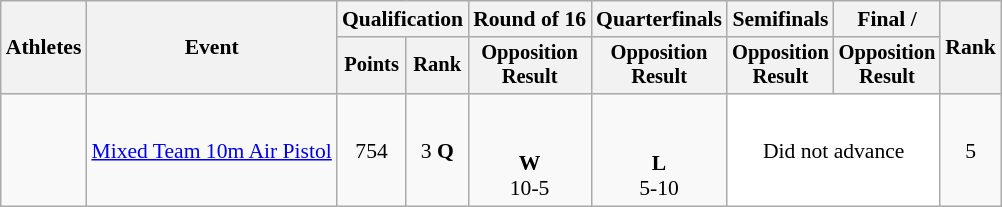<table class="wikitable" style="font-size:90%;">
<tr>
<th rowspan=2>Athletes</th>
<th rowspan=2>Event</th>
<th colspan=2>Qualification</th>
<th>Round of 16</th>
<th>Quarterfinals</th>
<th>Semifinals</th>
<th>Final / </th>
<th rowspan=2>Rank</th>
</tr>
<tr style="font-size:95%">
<th>Points</th>
<th>Rank</th>
<th>Opposition<br>Result</th>
<th>Opposition<br>Result</th>
<th>Opposition<br>Result</th>
<th>Opposition<br>Result</th>
</tr>
<tr align=center>
<td align=left><br></td>
<td align=left><a href='#'>Mixed Team 10m Air Pistol</a></td>
<td>754</td>
<td>3 <strong>Q</strong></td>
<td><br><br><strong>W</strong><br>10-5</td>
<td><br><br><strong>L</strong><br>5-10</td>
<td style="text-align:center; background:white;" colspan=2>Did not advance</td>
<td>5</td>
</tr>
</table>
